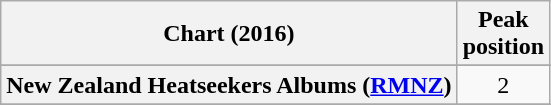<table class="wikitable sortable plainrowheaders" style="text-align:center">
<tr>
<th scope="col">Chart (2016)</th>
<th scope="col">Peak<br> position</th>
</tr>
<tr>
</tr>
<tr>
<th scope="row">New Zealand Heatseekers Albums (<a href='#'>RMNZ</a>)</th>
<td>2</td>
</tr>
<tr>
</tr>
<tr>
</tr>
</table>
